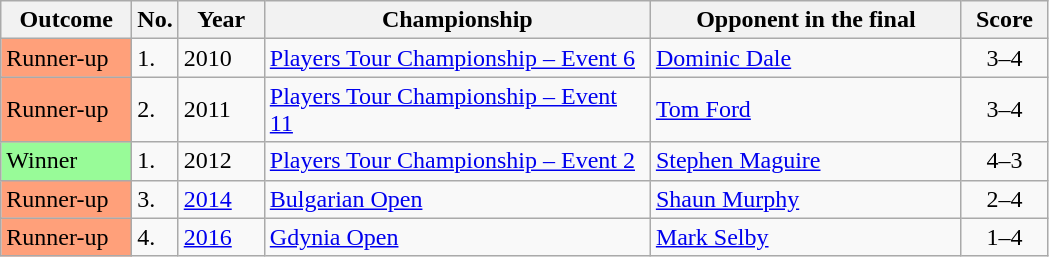<table class="wikitable sortable">
<tr>
<th width="80">Outcome</th>
<th width="20">No.</th>
<th width="50">Year</th>
<th width="250">Championship</th>
<th width="200">Opponent in the final</th>
<th width="50">Score</th>
</tr>
<tr>
<td style="background:#ffa07a;">Runner-up</td>
<td>1.</td>
<td>2010</td>
<td><a href='#'>Players Tour Championship – Event 6</a></td>
<td> <a href='#'>Dominic Dale</a></td>
<td align="center">3–4</td>
</tr>
<tr>
<td style="background:#ffa07a;">Runner-up</td>
<td>2.</td>
<td>2011</td>
<td><a href='#'>Players Tour Championship – Event 11</a></td>
<td> <a href='#'>Tom Ford</a></td>
<td align="center">3–4</td>
</tr>
<tr>
<td style="background:#98FB98">Winner</td>
<td>1.</td>
<td>2012</td>
<td><a href='#'>Players Tour Championship – Event 2</a></td>
<td> <a href='#'>Stephen Maguire</a></td>
<td align="center">4–3</td>
</tr>
<tr>
<td style="background:#ffa07a;">Runner-up</td>
<td>3.</td>
<td><a href='#'>2014</a></td>
<td><a href='#'>Bulgarian Open</a></td>
<td> <a href='#'>Shaun Murphy</a></td>
<td align="center">2–4</td>
</tr>
<tr>
<td style="background:#ffa07a;">Runner-up</td>
<td>4.</td>
<td><a href='#'>2016</a></td>
<td><a href='#'>Gdynia Open</a></td>
<td> <a href='#'>Mark Selby</a></td>
<td align="center">1–4</td>
</tr>
</table>
